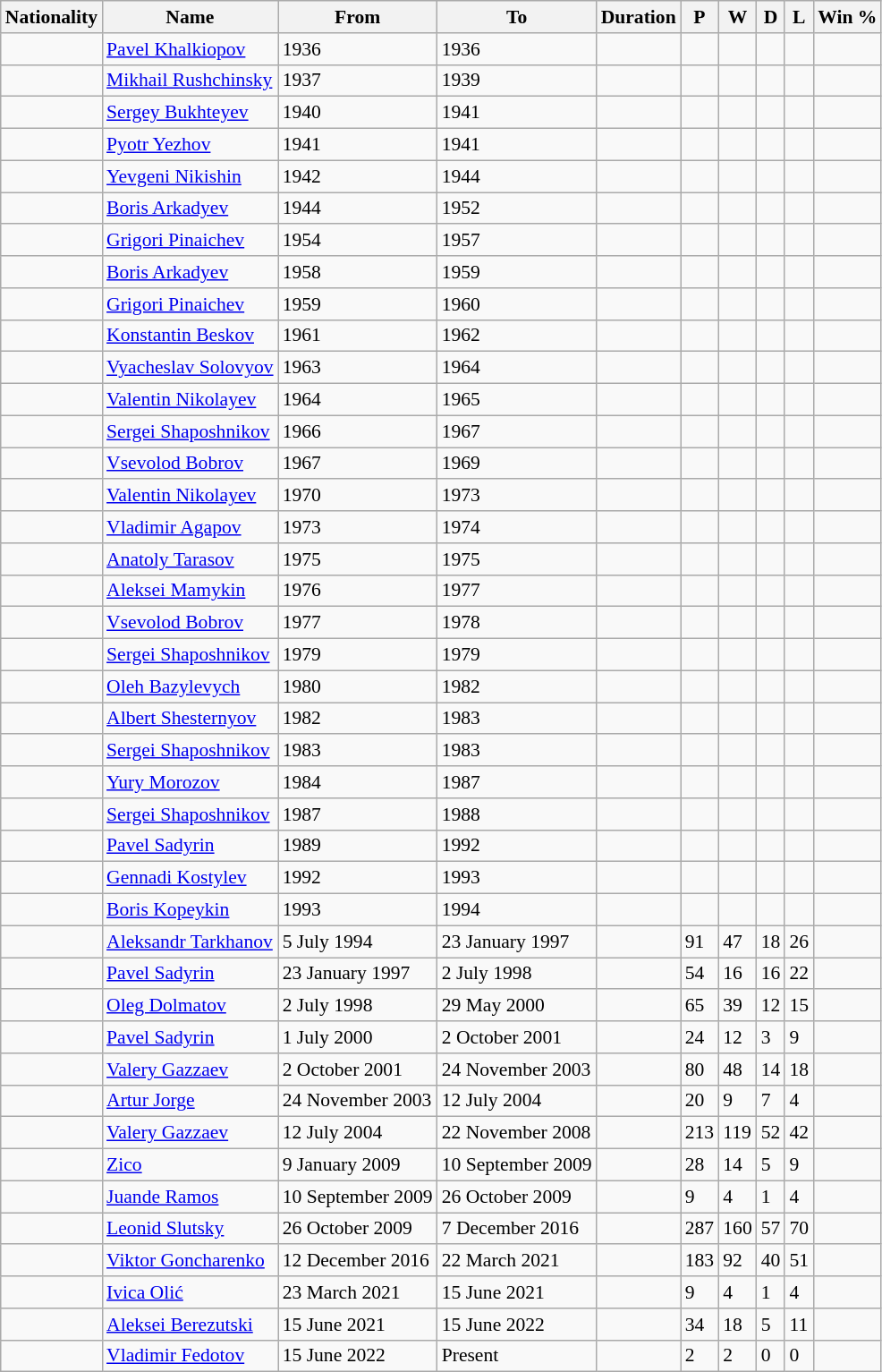<table class="wikitable mw-collapsible mw-collapsed" align=center cellspacing="0" cellpadding="3" style="border:1px solid #AAAAAA;font-size:90%">
<tr>
<th>Nationality</th>
<th>Name</th>
<th class="unsortable">From</th>
<th class="unsortable">To</th>
<th>Duration</th>
<th>P</th>
<th>W</th>
<th>D</th>
<th>L</th>
<th>Win %</th>
</tr>
<tr>
<td></td>
<td><a href='#'>Pavel Khalkiopov</a></td>
<td>1936</td>
<td>1936</td>
<td></td>
<td></td>
<td></td>
<td></td>
<td></td>
<td></td>
</tr>
<tr>
<td></td>
<td><a href='#'>Mikhail Rushchinsky</a></td>
<td>1937</td>
<td>1939</td>
<td></td>
<td></td>
<td></td>
<td></td>
<td></td>
<td></td>
</tr>
<tr>
<td></td>
<td><a href='#'>Sergey Bukhteyev</a></td>
<td>1940</td>
<td>1941</td>
<td></td>
<td></td>
<td></td>
<td></td>
<td></td>
<td></td>
</tr>
<tr>
<td></td>
<td><a href='#'>Pyotr Yezhov</a></td>
<td>1941</td>
<td>1941</td>
<td></td>
<td></td>
<td></td>
<td></td>
<td></td>
<td></td>
</tr>
<tr>
<td></td>
<td><a href='#'>Yevgeni Nikishin</a></td>
<td>1942</td>
<td>1944</td>
<td></td>
<td></td>
<td></td>
<td></td>
<td></td>
<td></td>
</tr>
<tr>
<td></td>
<td><a href='#'>Boris Arkadyev</a></td>
<td>1944</td>
<td>1952</td>
<td></td>
<td></td>
<td></td>
<td></td>
<td></td>
<td></td>
</tr>
<tr>
<td></td>
<td><a href='#'>Grigori Pinaichev</a></td>
<td>1954</td>
<td>1957</td>
<td></td>
<td></td>
<td></td>
<td></td>
<td></td>
<td></td>
</tr>
<tr>
<td></td>
<td><a href='#'>Boris Arkadyev</a></td>
<td>1958</td>
<td>1959</td>
<td></td>
<td></td>
<td></td>
<td></td>
<td></td>
<td></td>
</tr>
<tr>
<td></td>
<td><a href='#'>Grigori Pinaichev</a></td>
<td>1959</td>
<td>1960</td>
<td></td>
<td></td>
<td></td>
<td></td>
<td></td>
<td></td>
</tr>
<tr>
<td></td>
<td><a href='#'>Konstantin Beskov</a></td>
<td>1961</td>
<td>1962</td>
<td></td>
<td></td>
<td></td>
<td></td>
<td></td>
<td></td>
</tr>
<tr>
<td></td>
<td><a href='#'>Vyacheslav Solovyov</a></td>
<td>1963</td>
<td>1964</td>
<td></td>
<td></td>
<td></td>
<td></td>
<td></td>
<td></td>
</tr>
<tr>
<td></td>
<td><a href='#'>Valentin Nikolayev</a></td>
<td>1964</td>
<td>1965</td>
<td></td>
<td></td>
<td></td>
<td></td>
<td></td>
<td></td>
</tr>
<tr>
<td></td>
<td><a href='#'>Sergei Shaposhnikov</a></td>
<td>1966</td>
<td>1967</td>
<td></td>
<td></td>
<td></td>
<td></td>
<td></td>
<td></td>
</tr>
<tr>
<td></td>
<td><a href='#'>Vsevolod Bobrov</a></td>
<td>1967</td>
<td>1969</td>
<td></td>
<td></td>
<td></td>
<td></td>
<td></td>
<td></td>
</tr>
<tr>
<td></td>
<td><a href='#'>Valentin Nikolayev</a></td>
<td>1970</td>
<td>1973</td>
<td></td>
<td></td>
<td></td>
<td></td>
<td></td>
<td></td>
</tr>
<tr>
<td></td>
<td><a href='#'>Vladimir Agapov</a></td>
<td>1973</td>
<td>1974</td>
<td></td>
<td></td>
<td></td>
<td></td>
<td></td>
<td></td>
</tr>
<tr>
<td></td>
<td><a href='#'>Anatoly Tarasov</a></td>
<td>1975</td>
<td>1975</td>
<td></td>
<td></td>
<td></td>
<td></td>
<td></td>
<td></td>
</tr>
<tr>
<td></td>
<td><a href='#'>Aleksei Mamykin</a></td>
<td>1976</td>
<td>1977</td>
<td></td>
<td></td>
<td></td>
<td></td>
<td></td>
<td></td>
</tr>
<tr>
<td></td>
<td><a href='#'>Vsevolod Bobrov</a></td>
<td>1977</td>
<td>1978</td>
<td></td>
<td></td>
<td></td>
<td></td>
<td></td>
<td></td>
</tr>
<tr>
<td></td>
<td><a href='#'>Sergei Shaposhnikov</a></td>
<td>1979</td>
<td>1979</td>
<td></td>
<td></td>
<td></td>
<td></td>
<td></td>
<td></td>
</tr>
<tr>
<td></td>
<td><a href='#'>Oleh Bazylevych</a></td>
<td>1980</td>
<td>1982</td>
<td></td>
<td></td>
<td></td>
<td></td>
<td></td>
<td></td>
</tr>
<tr>
<td></td>
<td><a href='#'>Albert Shesternyov</a></td>
<td>1982</td>
<td>1983</td>
<td></td>
<td></td>
<td></td>
<td></td>
<td></td>
<td></td>
</tr>
<tr>
<td></td>
<td><a href='#'>Sergei Shaposhnikov</a></td>
<td>1983</td>
<td>1983</td>
<td></td>
<td></td>
<td></td>
<td></td>
<td></td>
<td></td>
</tr>
<tr>
<td></td>
<td><a href='#'>Yury Morozov</a></td>
<td>1984</td>
<td>1987</td>
<td></td>
<td></td>
<td></td>
<td></td>
<td></td>
<td></td>
</tr>
<tr>
<td></td>
<td><a href='#'>Sergei Shaposhnikov</a></td>
<td>1987</td>
<td>1988</td>
<td></td>
<td></td>
<td></td>
<td></td>
<td></td>
<td></td>
</tr>
<tr>
<td> <br> </td>
<td><a href='#'>Pavel Sadyrin</a></td>
<td>1989</td>
<td>1992</td>
<td></td>
<td></td>
<td></td>
<td></td>
<td></td>
<td></td>
</tr>
<tr>
<td></td>
<td><a href='#'>Gennadi Kostylev</a></td>
<td>1992</td>
<td>1993</td>
<td></td>
<td></td>
<td></td>
<td></td>
<td></td>
<td></td>
</tr>
<tr>
<td></td>
<td><a href='#'>Boris Kopeykin</a></td>
<td>1993</td>
<td>1994</td>
<td></td>
<td></td>
<td></td>
<td></td>
<td></td>
<td></td>
</tr>
<tr>
<td></td>
<td><a href='#'>Aleksandr Tarkhanov</a></td>
<td>5 July 1994</td>
<td>23 January 1997</td>
<td></td>
<td>91</td>
<td>47</td>
<td>18</td>
<td>26</td>
<td></td>
</tr>
<tr>
<td></td>
<td><a href='#'>Pavel Sadyrin</a></td>
<td>23 January 1997</td>
<td>2 July 1998</td>
<td></td>
<td>54</td>
<td>16</td>
<td>16</td>
<td>22</td>
<td></td>
</tr>
<tr>
<td></td>
<td><a href='#'>Oleg Dolmatov</a></td>
<td>2 July 1998</td>
<td>29 May 2000</td>
<td></td>
<td>65</td>
<td>39</td>
<td>12</td>
<td>15</td>
<td></td>
</tr>
<tr>
<td></td>
<td><a href='#'>Pavel Sadyrin</a></td>
<td>1 July 2000</td>
<td>2 October 2001</td>
<td></td>
<td>24</td>
<td>12</td>
<td>3</td>
<td>9</td>
<td></td>
</tr>
<tr>
<td></td>
<td><a href='#'>Valery Gazzaev</a></td>
<td>2 October 2001</td>
<td>24 November 2003</td>
<td></td>
<td>80</td>
<td>48</td>
<td>14</td>
<td>18</td>
<td></td>
</tr>
<tr>
<td></td>
<td><a href='#'>Artur Jorge</a></td>
<td>24 November 2003</td>
<td>12 July 2004</td>
<td></td>
<td>20</td>
<td>9</td>
<td>7</td>
<td>4</td>
<td></td>
</tr>
<tr>
<td></td>
<td><a href='#'>Valery Gazzaev</a></td>
<td>12 July 2004</td>
<td>22 November 2008</td>
<td></td>
<td>213</td>
<td>119</td>
<td>52</td>
<td>42</td>
<td></td>
</tr>
<tr>
<td></td>
<td><a href='#'>Zico</a></td>
<td>9 January 2009</td>
<td>10 September 2009</td>
<td></td>
<td>28</td>
<td>14</td>
<td>5</td>
<td>9</td>
<td></td>
</tr>
<tr>
<td></td>
<td><a href='#'>Juande Ramos</a></td>
<td>10 September 2009</td>
<td>26 October 2009</td>
<td></td>
<td>9</td>
<td>4</td>
<td>1</td>
<td>4</td>
<td></td>
</tr>
<tr>
<td></td>
<td><a href='#'>Leonid Slutsky</a></td>
<td>26 October 2009</td>
<td>7 December 2016</td>
<td></td>
<td>287</td>
<td>160</td>
<td>57</td>
<td>70</td>
<td></td>
</tr>
<tr>
<td></td>
<td><a href='#'>Viktor Goncharenko</a></td>
<td>12 December 2016</td>
<td>22 March 2021</td>
<td></td>
<td>183</td>
<td>92</td>
<td>40</td>
<td>51</td>
<td></td>
</tr>
<tr>
<td></td>
<td><a href='#'>Ivica Olić</a></td>
<td>23 March 2021</td>
<td>15 June 2021</td>
<td></td>
<td>9</td>
<td>4</td>
<td>1</td>
<td>4</td>
<td></td>
</tr>
<tr>
<td></td>
<td><a href='#'>Aleksei Berezutski</a></td>
<td>15 June 2021</td>
<td>15 June 2022</td>
<td></td>
<td>34</td>
<td>18</td>
<td>5</td>
<td>11</td>
<td></td>
</tr>
<tr>
<td></td>
<td><a href='#'>Vladimir Fedotov</a></td>
<td>15 June 2022</td>
<td>Present</td>
<td></td>
<td>2</td>
<td>2</td>
<td>0</td>
<td>0</td>
<td></td>
</tr>
</table>
